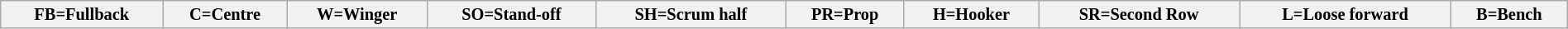<table class="wikitable"  style="font-size:85%; width:100%;">
<tr>
<th>FB=Fullback</th>
<th>C=Centre</th>
<th>W=Winger</th>
<th>SO=Stand-off</th>
<th>SH=Scrum half</th>
<th>PR=Prop</th>
<th>H=Hooker</th>
<th>SR=Second Row</th>
<th>L=Loose forward</th>
<th>B=Bench</th>
</tr>
</table>
